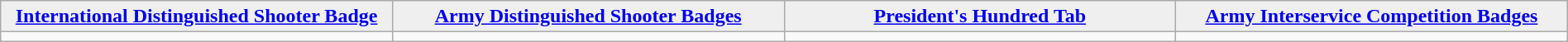<table class="wikitable" align="center" width="100%">
<tr>
<th width="20%" style="background:#efefef;"><a href='#'>International Distinguished Shooter Badge</a></th>
<th width="20%" style="background:#efefef;"><a href='#'>Army Distinguished Shooter Badges</a></th>
<th width="20%" style="background:#efefef;"><a href='#'>President's Hundred Tab</a></th>
<th width="20%" style="background:#efefef;"><a href='#'>Army Interservice Competition Badges</a></th>
</tr>
<tr>
<td></td>
<td></td>
<td></td>
<td></td>
</tr>
</table>
